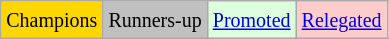<table class="wikitable">
<tr>
<td bgcolor=gold><small>Champions</small></td>
<td bgcolor=silver><small>Runners-up</small></td>
<td bgcolor="#DDFFDD"><small><a href='#'>Promoted</a></small></td>
<td bgcolor="#FFCCCC"><small><a href='#'>Relegated</a></small></td>
</tr>
</table>
